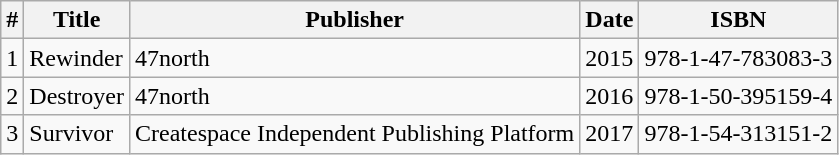<table class=wikitable>
<tr>
<th style="text-align:center">#</th>
<th>Title</th>
<th>Publisher</th>
<th style="text-align:center">Date</th>
<th>ISBN</th>
</tr>
<tr>
<td style="text-align:center">1</td>
<td>Rewinder</td>
<td>47north</td>
<td style="text-align:center">2015</td>
<td>978-1-47-783083-3</td>
</tr>
<tr>
<td style="text-align:center">2</td>
<td>Destroyer</td>
<td>47north</td>
<td style="text-align:center">2016</td>
<td>978-1-50-395159-4</td>
</tr>
<tr>
<td style="text-align:center">3</td>
<td>Survivor</td>
<td>Createspace Independent Publishing Platform</td>
<td style="text-align:center">2017</td>
<td>978-1-54-313151-2</td>
</tr>
</table>
